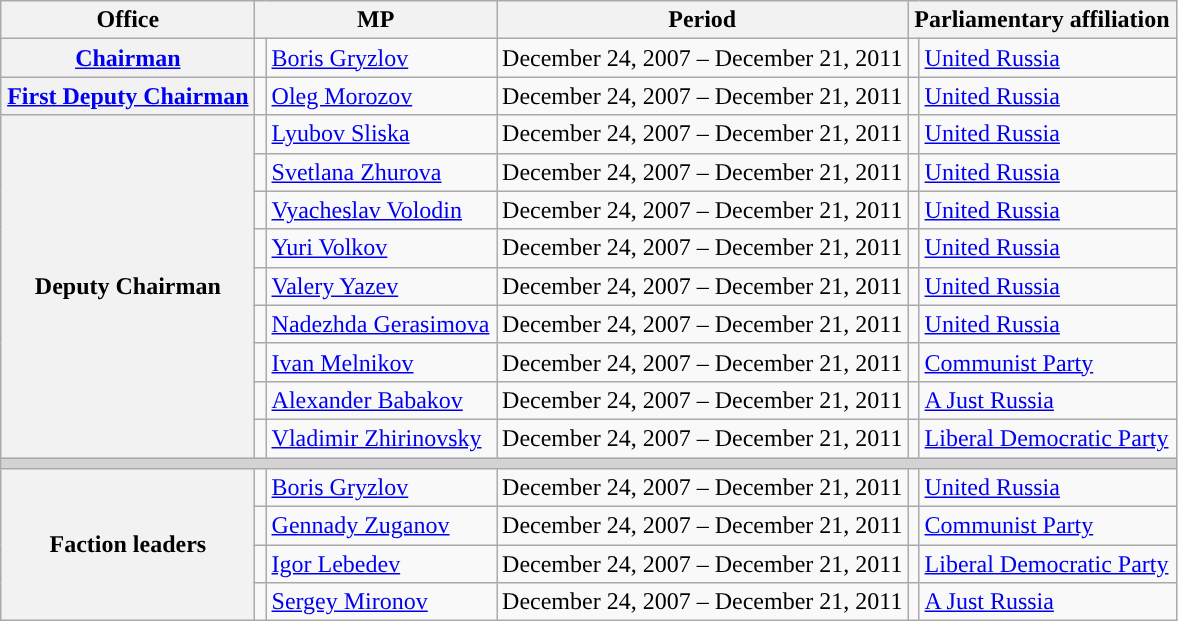<table class=wikitable>
<tr>
<th>Office</th>
<th colspan=2>MP</th>
<th style="width:35%">Period</th>
<th colspan=2>Parliamentary affiliation</th>
</tr>
<tr>
<th><a href='#'>Chairman</a></th>
<td style="background-color:"></td>
<td><a href='#'>Boris Gryzlov</a></td>
<td>December 24, 2007 – December 21, 2011</td>
<td style="background-color:"></td>
<td><a href='#'>United Russia</a></td>
</tr>
<tr>
<th><a href='#'>First Deputy Chairman</a></th>
<td style="background-color:"></td>
<td><a href='#'>Oleg Morozov</a></td>
<td>December 24, 2007 – December 21, 2011</td>
<td style="background-color:"></td>
<td><a href='#'>United Russia</a></td>
</tr>
<tr>
<th rowspan=9>Deputy Chairman</th>
<td style="background-color:"></td>
<td><a href='#'>Lyubov Sliska</a></td>
<td>December 24, 2007 – December 21, 2011</td>
<td style="background-color:"></td>
<td><a href='#'>United Russia</a></td>
</tr>
<tr>
<td style="background-color:"></td>
<td><a href='#'>Svetlana Zhurova</a></td>
<td>December 24, 2007 – December 21, 2011</td>
<td style="background-color:"></td>
<td><a href='#'>United Russia</a></td>
</tr>
<tr>
<td style="background-color:"></td>
<td><a href='#'>Vyacheslav Volodin</a></td>
<td>December 24, 2007 – December 21, 2011</td>
<td style="background-color:"></td>
<td><a href='#'>United Russia</a></td>
</tr>
<tr>
<td style="background-color:"></td>
<td><a href='#'>Yuri Volkov</a></td>
<td>December 24, 2007 – December 21, 2011</td>
<td style="background-color:"></td>
<td><a href='#'>United Russia</a></td>
</tr>
<tr>
<td style="background-color:"></td>
<td><a href='#'>Valery Yazev</a></td>
<td>December 24, 2007 – December 21, 2011</td>
<td style="background-color:"></td>
<td><a href='#'>United Russia</a></td>
</tr>
<tr>
<td style="background-color:"></td>
<td><a href='#'>Nadezhda Gerasimova</a></td>
<td>December 24, 2007 – December 21, 2011</td>
<td style="background-color:"></td>
<td><a href='#'>United Russia</a></td>
</tr>
<tr>
<td style="background-color:"></td>
<td><a href='#'>Ivan Melnikov</a></td>
<td>December 24, 2007 – December 21, 2011</td>
<td style="background-color:"></td>
<td><a href='#'>Communist Party</a></td>
</tr>
<tr>
<td style="background-color:"></td>
<td><a href='#'>Alexander Babakov</a></td>
<td>December 24, 2007 – December 21, 2011</td>
<td style="background-color:"></td>
<td><a href='#'>A Just Russia</a></td>
</tr>
<tr>
<td style="background-color:"></td>
<td><a href='#'>Vladimir Zhirinovsky</a></td>
<td>December 24, 2007 – December 21, 2011</td>
<td style="background-color:"></td>
<td><a href='#'>Liberal Democratic Party</a></td>
</tr>
<tr>
<td colspan=7; bgcolor="lightgrey"></td>
</tr>
<tr>
<th rowspan=4>Faction leaders</th>
<td style="background-color:"></td>
<td><a href='#'>Boris Gryzlov</a></td>
<td>December 24, 2007 – December 21, 2011</td>
<td style="background-color:"></td>
<td><a href='#'>United Russia</a></td>
</tr>
<tr>
<td style="background-color:"></td>
<td><a href='#'>Gennady Zuganov</a></td>
<td>December 24, 2007 – December 21, 2011</td>
<td style="background-color:"></td>
<td><a href='#'>Communist Party</a></td>
</tr>
<tr>
<td style="background-color:"></td>
<td><a href='#'>Igor Lebedev</a></td>
<td>December 24, 2007 – December 21, 2011</td>
<td style="background-color:"></td>
<td><a href='#'>Liberal Democratic Party</a></td>
</tr>
<tr>
<td style="background-color:"></td>
<td><a href='#'>Sergey Mironov</a></td>
<td>December 24, 2007 – December 21, 2011</td>
<td style="background-color:"></td>
<td><a href='#'>A Just Russia</a></td>
</tr>
</table>
